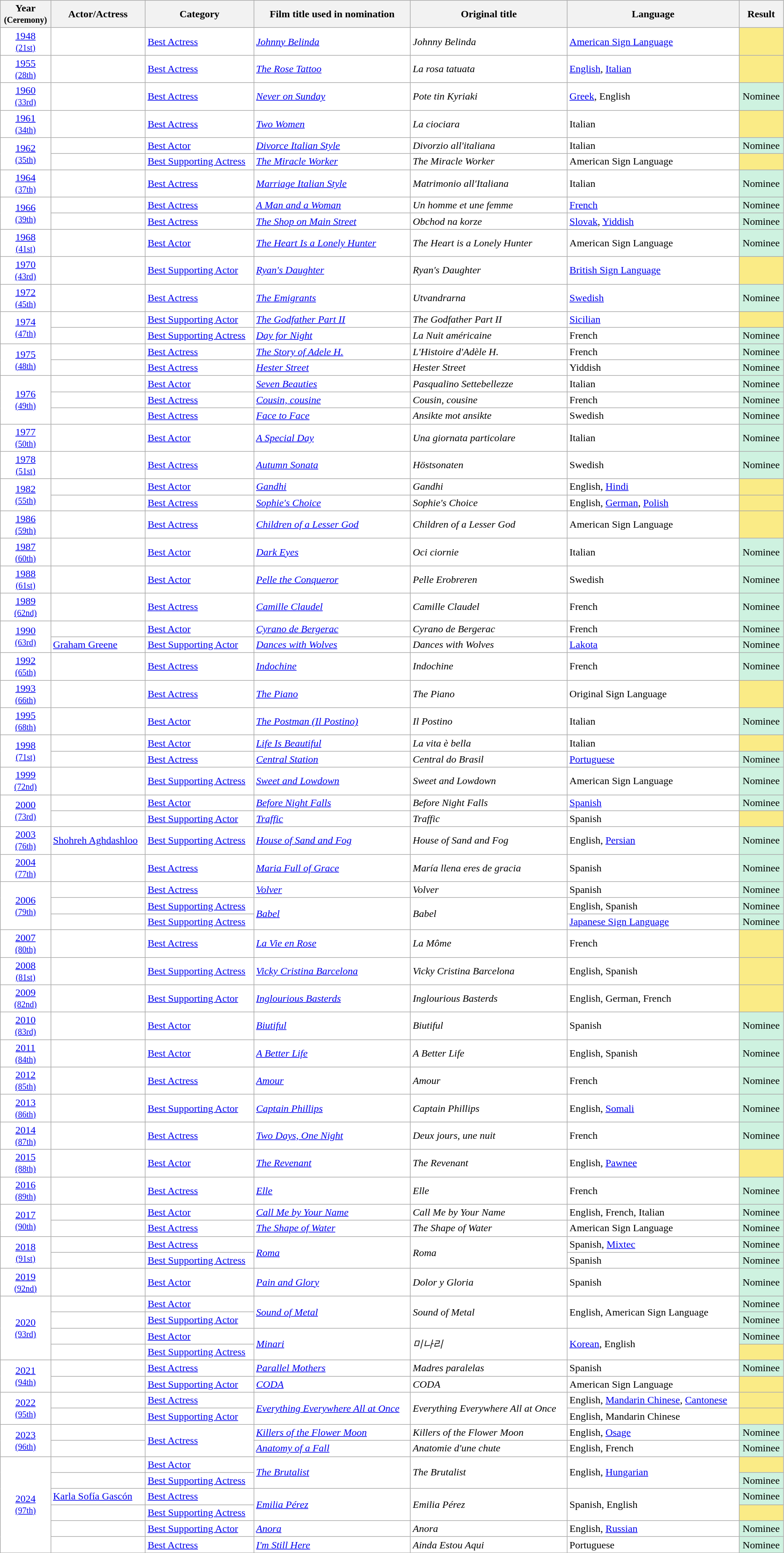<table class="wikitable sortable" width="98%" style="background:#ffffff;">
<tr>
<th>Year<br><small>(Ceremony)</small></th>
<th>Actor/Actress</th>
<th>Category</th>
<th>Film title used in nomination</th>
<th>Original title</th>
<th>Language</th>
<th>Result</th>
</tr>
<tr>
<td align="center"><a href='#'>1948</a><br><small><a href='#'>(21st)</a></small></td>
<td></td>
<td><a href='#'>Best Actress</a></td>
<td><em><a href='#'>Johnny Belinda</a></em></td>
<td><em>Johnny Belinda</em></td>
<td><a href='#'>American Sign Language</a></td>
<td align=center style="background:#FAEB86"></td>
</tr>
<tr>
<td align="center"><a href='#'>1955</a><br><small><a href='#'>(28th)</a></small></td>
<td></td>
<td><a href='#'>Best Actress</a></td>
<td><em><a href='#'>The Rose Tattoo</a></em></td>
<td><em>La rosa tatuata</em></td>
<td><a href='#'>English</a>, <a href='#'>Italian</a></td>
<td align=center style="background:#FAEB86"></td>
</tr>
<tr>
<td align="center"><a href='#'>1960</a><br><small><a href='#'>(33rd)</a></small></td>
<td></td>
<td><a href='#'>Best Actress</a></td>
<td><em><a href='#'>Never on Sunday</a></em></td>
<td><em>Pote tin Kyriaki</em></td>
<td><a href='#'>Greek</a>, English</td>
<td align=center style="background:#CEF2E0">Nominee</td>
</tr>
<tr>
<td align="center"><a href='#'>1961</a><br><small><a href='#'>(34th)</a></small></td>
<td></td>
<td><a href='#'>Best Actress</a></td>
<td><em><a href='#'>Two Women</a></em></td>
<td><em>La ciociara</em></td>
<td>Italian</td>
<td align=center style="background:#FAEB86"></td>
</tr>
<tr>
<td rowspan=2 align="center"><a href='#'>1962</a><br><small><a href='#'>(35th)</a></small></td>
<td></td>
<td><a href='#'>Best Actor</a></td>
<td><em><a href='#'>Divorce Italian Style</a></em></td>
<td><em>Divorzio all'italiana</em></td>
<td>Italian</td>
<td align=center style="background:#CEF2E0">Nominee</td>
</tr>
<tr>
<td></td>
<td><a href='#'>Best Supporting Actress</a></td>
<td><em><a href='#'>The Miracle Worker</a></em></td>
<td><em>The Miracle Worker</em></td>
<td>American Sign Language</td>
<td align=center style="background:#FAEB86"></td>
</tr>
<tr>
<td align="center"><a href='#'>1964</a><br><small><a href='#'>(37th)</a></small></td>
<td></td>
<td><a href='#'>Best Actress</a></td>
<td><em><a href='#'>Marriage Italian Style</a></em></td>
<td><em>Matrimonio all'Italiana</em></td>
<td>Italian</td>
<td align=center style="background:#CEF2E0">Nominee</td>
</tr>
<tr>
<td rowspan=2 align="center"><a href='#'>1966</a><br><small><a href='#'>(39th)</a></small></td>
<td></td>
<td><a href='#'>Best Actress</a></td>
<td><em><a href='#'>A Man and a Woman</a></em></td>
<td><em>Un homme et une femme</em></td>
<td><a href='#'>French</a></td>
<td align=center style="background:#CEF2E0">Nominee</td>
</tr>
<tr>
<td></td>
<td><a href='#'>Best Actress</a></td>
<td><em><a href='#'>The Shop on Main Street</a></em></td>
<td><em>Obchod na korze</em></td>
<td><a href='#'>Slovak</a>, <a href='#'>Yiddish</a></td>
<td align=center style="background:#CEF2E0">Nominee</td>
</tr>
<tr>
<td align="center"><a href='#'>1968</a><br><small><a href='#'>(41st)</a></small></td>
<td></td>
<td><a href='#'>Best Actor</a></td>
<td><em><a href='#'>The Heart Is a Lonely Hunter</a></em></td>
<td><em>The Heart is a Lonely Hunter</em></td>
<td>American Sign Language</td>
<td align=center style="background:#CEF2E0">Nominee</td>
</tr>
<tr>
<td align="center"><a href='#'>1970</a><br><small><a href='#'>(43rd)</a></small></td>
<td></td>
<td><a href='#'>Best Supporting Actor</a></td>
<td><em><a href='#'>Ryan's Daughter</a></em></td>
<td><em>Ryan's Daughter</em></td>
<td><a href='#'>British Sign Language</a></td>
<td align=center style="background:#FAEB86"></td>
</tr>
<tr>
<td align="center"><a href='#'>1972</a><br><small><a href='#'>(45th)</a></small></td>
<td></td>
<td><a href='#'>Best Actress</a></td>
<td><em><a href='#'>The Emigrants</a></em></td>
<td><em>Utvandrarna</em></td>
<td><a href='#'>Swedish</a></td>
<td align=center style="background:#CEF2E0">Nominee</td>
</tr>
<tr>
<td rowspan=2 align="center"><a href='#'>1974</a><br><small><a href='#'>(47th)</a></small></td>
<td></td>
<td><a href='#'>Best Supporting Actor</a></td>
<td><em><a href='#'>The Godfather Part II</a></em></td>
<td><em>The Godfather Part II</em></td>
<td><a href='#'>Sicilian</a></td>
<td align=center style="background:#FAEB86"></td>
</tr>
<tr>
<td></td>
<td><a href='#'>Best Supporting Actress</a></td>
<td><em><a href='#'>Day for Night</a></em></td>
<td><em>La Nuit américaine</em></td>
<td>French</td>
<td align=center style="background:#CEF2E0">Nominee</td>
</tr>
<tr>
<td rowspan=2 align="center"><a href='#'>1975</a><br><small><a href='#'>(48th)</a></small></td>
<td></td>
<td><a href='#'>Best Actress</a></td>
<td><em><a href='#'>The Story of Adele H.</a></em></td>
<td><em>L'Histoire d'Adèle H.</em></td>
<td>French</td>
<td align=center style="background:#CEF2E0">Nominee</td>
</tr>
<tr>
<td></td>
<td><a href='#'>Best Actress</a></td>
<td><em><a href='#'>Hester Street</a></em></td>
<td><em>Hester Street</em></td>
<td>Yiddish</td>
<td align=center style="background:#CEF2E0">Nominee</td>
</tr>
<tr>
<td rowspan=3 align="center"><a href='#'>1976</a><br><small><a href='#'>(49th)</a></small></td>
<td></td>
<td><a href='#'>Best Actor</a></td>
<td><em><a href='#'>Seven Beauties</a></em></td>
<td><em>Pasqualino Settebellezze</em></td>
<td>Italian</td>
<td align=center style="background:#CEF2E0">Nominee</td>
</tr>
<tr>
<td></td>
<td><a href='#'>Best Actress</a></td>
<td><em><a href='#'>Cousin, cousine</a></em></td>
<td><em>Cousin, cousine</em></td>
<td>French</td>
<td align=center style="background:#CEF2E0">Nominee</td>
</tr>
<tr>
<td></td>
<td><a href='#'>Best Actress</a></td>
<td><em><a href='#'>Face to Face</a></em></td>
<td><em>Ansikte mot ansikte</em></td>
<td>Swedish</td>
<td align=center style="background:#CEF2E0">Nominee</td>
</tr>
<tr>
<td align="center"><a href='#'>1977</a><br><small><a href='#'>(50th)</a></small></td>
<td></td>
<td><a href='#'>Best Actor</a></td>
<td><em><a href='#'>A Special Day</a></em></td>
<td><em>Una giornata particolare</em></td>
<td>Italian</td>
<td align=center style="background:#CEF2E0">Nominee</td>
</tr>
<tr>
<td align="center"><a href='#'>1978</a><br><small><a href='#'>(51st)</a></small></td>
<td></td>
<td><a href='#'>Best Actress</a></td>
<td><em><a href='#'>Autumn Sonata</a></em></td>
<td><em>Höstsonaten</em></td>
<td>Swedish</td>
<td align=center style="background:#CEF2E0">Nominee</td>
</tr>
<tr>
<td rowspan=2 align="center"><a href='#'>1982</a><br><small><a href='#'>(55th)</a></small></td>
<td></td>
<td><a href='#'>Best Actor</a></td>
<td><em><a href='#'>Gandhi</a></em></td>
<td><em>Gandhi</em></td>
<td>English, <a href='#'>Hindi</a></td>
<td align=center style="background:#FAEB86"></td>
</tr>
<tr>
<td></td>
<td><a href='#'>Best Actress</a></td>
<td><em><a href='#'>Sophie's Choice</a></em></td>
<td><em>Sophie's Choice</em></td>
<td>English, <a href='#'>German</a>, <a href='#'>Polish</a></td>
<td align=center style="background:#FAEB86"></td>
</tr>
<tr>
<td align="center"><a href='#'>1986</a><br><small><a href='#'>(59th)</a></small></td>
<td></td>
<td><a href='#'>Best Actress</a></td>
<td><em><a href='#'>Children of a Lesser God</a></em></td>
<td><em>Children of a Lesser God</em></td>
<td>American Sign Language</td>
<td align=center style="background:#FAEB86"></td>
</tr>
<tr>
<td align="center"><a href='#'>1987</a><br><small><a href='#'>(60th)</a></small></td>
<td></td>
<td><a href='#'>Best Actor</a></td>
<td><em><a href='#'>Dark Eyes</a></em></td>
<td><em>Oci ciornie</em></td>
<td>Italian</td>
<td align=center style="background:#CEF2E0">Nominee</td>
</tr>
<tr>
<td align="center"><a href='#'>1988</a><br><small><a href='#'>(61st)</a></small></td>
<td></td>
<td><a href='#'>Best Actor</a></td>
<td><em><a href='#'>Pelle the Conqueror</a></em></td>
<td><em>Pelle Erobreren</em></td>
<td>Swedish</td>
<td align=center style="background:#CEF2E0">Nominee</td>
</tr>
<tr>
<td align="center"><a href='#'>1989</a><br><small><a href='#'>(62nd)</a></small></td>
<td></td>
<td><a href='#'>Best Actress</a></td>
<td><em><a href='#'>Camille Claudel</a></em></td>
<td><em>Camille Claudel</em></td>
<td>French</td>
<td align=center style="background:#CEF2E0">Nominee</td>
</tr>
<tr>
<td rowspan=2 align="center"><a href='#'>1990</a><br><small><a href='#'>(63rd)</a></small></td>
<td></td>
<td><a href='#'>Best Actor</a></td>
<td><em><a href='#'>Cyrano de Bergerac</a></em></td>
<td><em>Cyrano de Bergerac</em></td>
<td>French</td>
<td align=center style="background:#CEF2E0">Nominee</td>
</tr>
<tr>
<td><a href='#'>Graham Greene</a></td>
<td><a href='#'>Best Supporting Actor</a></td>
<td><em><a href='#'>Dances with Wolves</a></em></td>
<td><em>Dances with Wolves</em></td>
<td><a href='#'>Lakota</a></td>
<td align=center style="background:#CEF2E0">Nominee</td>
</tr>
<tr>
<td align="center"><a href='#'>1992</a><br><small><a href='#'>(65th)</a></small></td>
<td></td>
<td><a href='#'>Best Actress</a></td>
<td><em><a href='#'>Indochine</a></em></td>
<td><em>Indochine</em></td>
<td>French</td>
<td align=center style="background:#CEF2E0">Nominee</td>
</tr>
<tr>
<td align="center"><a href='#'>1993</a><br><small><a href='#'>(66th)</a></small></td>
<td></td>
<td><a href='#'>Best Actress</a></td>
<td><em><a href='#'>The Piano</a></em></td>
<td><em>The Piano</em></td>
<td>Original Sign Language</td>
<td align=center style="background:#FAEB86"></td>
</tr>
<tr>
<td align="center"><a href='#'>1995</a><br><small><a href='#'>(68th)</a></small></td>
<td></td>
<td><a href='#'>Best Actor</a></td>
<td><em><a href='#'>The Postman (Il Postino)</a></em></td>
<td><em>Il Postino</em></td>
<td>Italian</td>
<td align=center style="background:#CEF2E0">Nominee</td>
</tr>
<tr>
<td rowspan=2 align="center"><a href='#'>1998</a><br><small><a href='#'>(71st)</a></small></td>
<td></td>
<td><a href='#'>Best Actor</a></td>
<td><em><a href='#'>Life Is Beautiful</a></em></td>
<td><em>La vita è bella</em></td>
<td>Italian</td>
<td align=center style="background:#FAEB86"></td>
</tr>
<tr>
<td></td>
<td><a href='#'>Best Actress</a></td>
<td><em><a href='#'>Central Station</a></em></td>
<td><em>Central do Brasil</em></td>
<td><a href='#'>Portuguese</a></td>
<td align=center style="background:#CEF2E0">Nominee</td>
</tr>
<tr>
<td align="center"><a href='#'>1999</a><br><small><a href='#'>(72nd)</a></small></td>
<td></td>
<td><a href='#'>Best Supporting Actress</a></td>
<td><em><a href='#'>Sweet and Lowdown</a></em></td>
<td><em>Sweet and Lowdown</em></td>
<td>American Sign Language</td>
<td align=center style="background:#CEF2E0">Nominee</td>
</tr>
<tr>
<td rowspan=2 align="center"><a href='#'>2000</a><br><small><a href='#'>(73rd)</a></small></td>
<td></td>
<td><a href='#'>Best Actor</a></td>
<td><em><a href='#'>Before Night Falls</a></em></td>
<td><em>Before Night Falls</em></td>
<td><a href='#'>Spanish</a></td>
<td align=center style="background:#CEF2E0">Nominee</td>
</tr>
<tr>
<td></td>
<td><a href='#'>Best Supporting Actor</a></td>
<td><em><a href='#'>Traffic</a></em></td>
<td><em>Traffic</em></td>
<td>Spanish</td>
<td align=center style="background:#FAEB86"></td>
</tr>
<tr>
<td align="center"><a href='#'>2003</a><br><small><a href='#'>(76th)</a></small></td>
<td><a href='#'>Shohreh Aghdashloo</a></td>
<td><a href='#'>Best Supporting Actress</a></td>
<td><a href='#'><em>House of Sand and Fog</em></a></td>
<td><em>House of Sand and Fog</em></td>
<td>English, <a href='#'>Persian</a></td>
<td align=center style="background:#CEF2E0">Nominee</td>
</tr>
<tr>
<td align="center"><a href='#'>2004</a><br><small><a href='#'>(77th)</a></small></td>
<td></td>
<td><a href='#'>Best Actress</a></td>
<td><em><a href='#'>Maria Full of Grace</a></em></td>
<td><em>María llena eres de gracia</em></td>
<td>Spanish</td>
<td align=center style="background:#CEF2E0">Nominee</td>
</tr>
<tr>
<td rowspan=3 align="center"><a href='#'>2006</a><br><small><a href='#'>(79th)</a></small></td>
<td></td>
<td><a href='#'>Best Actress</a></td>
<td><em><a href='#'>Volver</a></em></td>
<td><em>Volver</em></td>
<td>Spanish</td>
<td align=center style="background:#CEF2E0">Nominee</td>
</tr>
<tr>
<td></td>
<td><a href='#'>Best Supporting Actress</a></td>
<td rowspan=2><em><a href='#'>Babel</a></em></td>
<td rowspan=2><em>Babel</em></td>
<td>English, Spanish</td>
<td align=center style="background:#CEF2E0">Nominee</td>
</tr>
<tr>
<td></td>
<td><a href='#'>Best Supporting Actress</a></td>
<td><a href='#'>Japanese Sign Language</a></td>
<td align=center style="background:#CEF2E0">Nominee</td>
</tr>
<tr>
<td align="center"><a href='#'>2007</a><br><small><a href='#'>(80th)</a></small></td>
<td></td>
<td><a href='#'>Best Actress</a></td>
<td><em><a href='#'>La Vie en Rose</a></em></td>
<td><em>La Môme</em></td>
<td>French</td>
<td align=center style="background:#FAEB86"></td>
</tr>
<tr>
<td align="center"><a href='#'>2008</a><br><small><a href='#'>(81st)</a></small></td>
<td></td>
<td><a href='#'>Best Supporting Actress</a></td>
<td><em><a href='#'>Vicky Cristina Barcelona</a></em></td>
<td><em>Vicky Cristina Barcelona</em></td>
<td>English, Spanish</td>
<td align=center style="background:#FAEB86"></td>
</tr>
<tr>
<td align="center"><a href='#'>2009</a><br><small><a href='#'>(82nd)</a></small></td>
<td></td>
<td><a href='#'>Best Supporting Actor</a></td>
<td><em><a href='#'>Inglourious Basterds</a></em></td>
<td><em>Inglourious Basterds</em></td>
<td>English, German, French</td>
<td align=center style="background:#FAEB86"></td>
</tr>
<tr>
<td align="center"><a href='#'>2010</a><br><small><a href='#'>(83rd)</a></small></td>
<td></td>
<td><a href='#'>Best Actor</a></td>
<td><em><a href='#'>Biutiful</a></em></td>
<td><em>Biutiful</em></td>
<td>Spanish</td>
<td align=center style="background:#CEF2E0">Nominee</td>
</tr>
<tr>
<td align="center"><a href='#'>2011</a><br><small><a href='#'>(84th)</a></small></td>
<td></td>
<td><a href='#'>Best Actor</a></td>
<td><em><a href='#'>A Better Life</a></em></td>
<td><em>A Better Life</em></td>
<td>English, Spanish</td>
<td align=center style="background:#CEF2E0">Nominee</td>
</tr>
<tr>
<td align="center"><a href='#'>2012</a><br><small><a href='#'>(85th)</a></small></td>
<td></td>
<td><a href='#'>Best Actress</a></td>
<td><em><a href='#'>Amour</a></em></td>
<td><em>Amour</em></td>
<td>French</td>
<td align=center style="background:#CEF2E0">Nominee</td>
</tr>
<tr>
<td align="center"><a href='#'>2013</a><br><small><a href='#'>(86th)</a></small></td>
<td></td>
<td><a href='#'>Best Supporting Actor</a></td>
<td><em><a href='#'>Captain Phillips</a></em></td>
<td><em>Captain Phillips</em></td>
<td>English, <a href='#'>Somali</a></td>
<td align=center style="background:#CEF2E0">Nominee</td>
</tr>
<tr>
<td align="center"><a href='#'>2014</a><br><small><a href='#'>(87th)</a></small></td>
<td></td>
<td><a href='#'>Best Actress</a></td>
<td><em><a href='#'>Two Days, One Night</a></em></td>
<td><em>Deux jours, une nuit</em></td>
<td>French</td>
<td align=center style="background:#CEF2E0">Nominee</td>
</tr>
<tr>
<td align="center"><a href='#'>2015</a><br><small><a href='#'>(88th)</a></small></td>
<td></td>
<td><a href='#'>Best Actor</a></td>
<td><em><a href='#'>The Revenant</a></em></td>
<td><em>The Revenant</em></td>
<td>English, <a href='#'>Pawnee</a></td>
<td align=center style="background:#FAEB86"></td>
</tr>
<tr>
<td align="center"><a href='#'>2016</a><br><small><a href='#'>(89th)</a></small></td>
<td></td>
<td><a href='#'>Best Actress</a></td>
<td><em><a href='#'>Elle</a></em></td>
<td><em>Elle</em></td>
<td>French</td>
<td align=center style="background:#CEF2E0">Nominee</td>
</tr>
<tr>
<td rowspan=2 align="center"><a href='#'>2017</a><br><small><a href='#'>(90th)</a></small></td>
<td></td>
<td><a href='#'>Best Actor</a></td>
<td><em><a href='#'>Call Me by Your Name</a></em></td>
<td><em>Call Me by Your Name</em></td>
<td>English, French, Italian</td>
<td align=center style="background:#CEF2E0">Nominee</td>
</tr>
<tr>
<td></td>
<td><a href='#'>Best Actress</a></td>
<td><em><a href='#'>The Shape of Water</a></em></td>
<td><em>The Shape of Water</em></td>
<td>American Sign Language</td>
<td align=center style="background:#CEF2E0">Nominee</td>
</tr>
<tr>
<td rowspan=2 align="center"><a href='#'>2018</a><br><small><a href='#'>(91st)</a></small></td>
<td></td>
<td><a href='#'>Best Actress</a></td>
<td rowspan=2><em><a href='#'>Roma</a></em></td>
<td rowspan=2><em>Roma</em></td>
<td>Spanish, <a href='#'>Mixtec</a></td>
<td align=center style="background:#CEF2E0">Nominee</td>
</tr>
<tr>
<td></td>
<td><a href='#'>Best Supporting Actress</a></td>
<td>Spanish</td>
<td align=center style="background:#CEF2E0">Nominee</td>
</tr>
<tr>
<td align="center"><a href='#'>2019</a><br><small><a href='#'>(92nd)</a></small></td>
<td></td>
<td><a href='#'>Best Actor</a></td>
<td><em><a href='#'>Pain and Glory</a></em></td>
<td><em>Dolor y Gloria</em></td>
<td>Spanish</td>
<td align=center style="background:#CEF2E0">Nominee</td>
</tr>
<tr>
<td rowspan=4 align="center"><a href='#'>2020</a><br><small><a href='#'>(93rd)</a></small></td>
<td></td>
<td><a href='#'>Best Actor</a></td>
<td rowspan=2><em><a href='#'>Sound of Metal</a></em></td>
<td rowspan=2><em>Sound of Metal</em></td>
<td rowspan=2>English, American Sign Language</td>
<td align=center style="background:#CEF2E0">Nominee</td>
</tr>
<tr>
<td></td>
<td><a href='#'>Best Supporting Actor</a></td>
<td align=center style="background:#CEF2E0">Nominee</td>
</tr>
<tr>
<td></td>
<td><a href='#'>Best Actor</a></td>
<td rowspan=2><em><a href='#'>Minari</a></em></td>
<td rowspan=2><em>미나리</em></td>
<td rowspan=2><a href='#'>Korean</a>, English</td>
<td align=center style="background:#CEF2E0">Nominee</td>
</tr>
<tr>
<td></td>
<td><a href='#'>Best Supporting Actress</a></td>
<td align=center style="background:#FAEB86"></td>
</tr>
<tr>
<td rowspan=2 align="center"><a href='#'>2021</a><br><small><a href='#'>(94th)</a></small></td>
<td></td>
<td><a href='#'>Best Actress</a></td>
<td><em><a href='#'>Parallel Mothers</a></em></td>
<td><em>Madres paralelas</em></td>
<td>Spanish</td>
<td align=center style="background:#CEF2E0">Nominee</td>
</tr>
<tr>
<td></td>
<td><a href='#'>Best Supporting Actor</a></td>
<td><em><a href='#'>CODA</a></em></td>
<td><em>CODA</em></td>
<td>American Sign Language</td>
<td align=center style="background:#FAEB86"></td>
</tr>
<tr>
<td rowspan=2 align="center"><a href='#'>2022</a><br><small><a href='#'>(95th)</a></small></td>
<td></td>
<td><a href='#'>Best Actress</a></td>
<td rowspan=2><em><a href='#'>Everything Everywhere All at Once</a></em></td>
<td rowspan=2><em>Everything Everywhere All at Once</em></td>
<td>English, <a href='#'>Mandarin Chinese</a>, <a href='#'>Cantonese</a></td>
<td align=center style="background:#FAEB86"></td>
</tr>
<tr>
<td></td>
<td><a href='#'>Best Supporting Actor</a></td>
<td>English, Mandarin Chinese</td>
<td align=center style="background:#FAEB86"></td>
</tr>
<tr>
<td rowspan="2" align="center"><a href='#'>2023</a><br><small><a href='#'>(96th)</a></small></td>
<td></td>
<td rowspan="2"><a href='#'>Best Actress</a></td>
<td><em><a href='#'>Killers of the Flower Moon</a></em></td>
<td><em>Killers of the Flower Moon</em></td>
<td>English, <a href='#'>Osage</a></td>
<td align=center style="background:#CEF2E0">Nominee</td>
</tr>
<tr>
<td></td>
<td><em><a href='#'>Anatomy of a Fall</a></em></td>
<td><em>Anatomie d'une chute</em></td>
<td>English, French</td>
<td align=center style="background:#CEF2E0">Nominee</td>
</tr>
<tr>
<td rowspan="7" align="center"><a href='#'>2024</a><br><small><a href='#'>(97th)</a></small></td>
<td></td>
<td><a href='#'>Best Actor</a></td>
<td rowspan=2><em><a href='#'>The Brutalist</a></em></td>
<td rowspan=2><em>The Brutalist</em></td>
<td rowspan=2>English, <a href='#'>Hungarian</a></td>
<td align=center style="background:#FAEB86"></td>
</tr>
<tr>
<td></td>
<td><a href='#'>Best Supporting Actress</a></td>
<td align=center style="background:#CEF2E0">Nominee</td>
</tr>
<tr>
<td><a href='#'>Karla Sofía Gascón</a></td>
<td><a href='#'>Best Actress</a></td>
<td rowspan=2><em><a href='#'>Emilia Pérez</a></em></td>
<td rowspan=2><em>Emilia Pérez</em></td>
<td rowspan=2>Spanish, English</td>
<td align=center style="background:#CEF2E0">Nominee</td>
</tr>
<tr>
<td></td>
<td><a href='#'>Best Supporting Actress</a></td>
<td align=center style="background:#FAEB86"></td>
</tr>
<tr>
<td></td>
<td><a href='#'>Best Supporting Actor</a></td>
<td><em><a href='#'>Anora</a></em></td>
<td><em>Anora</em></td>
<td>English, <a href='#'>Russian</a></td>
<td align="center" style="background:#CEF2E0">Nominee</td>
</tr>
<tr>
<td></td>
<td><a href='#'>Best Actress</a></td>
<td><em><a href='#'>I'm Still Here</a></em></td>
<td><em>Ainda Estou Aqui</em></td>
<td>Portuguese</td>
<td align=center style="background:#CEF2E0">Nominee</td>
</tr>
</table>
